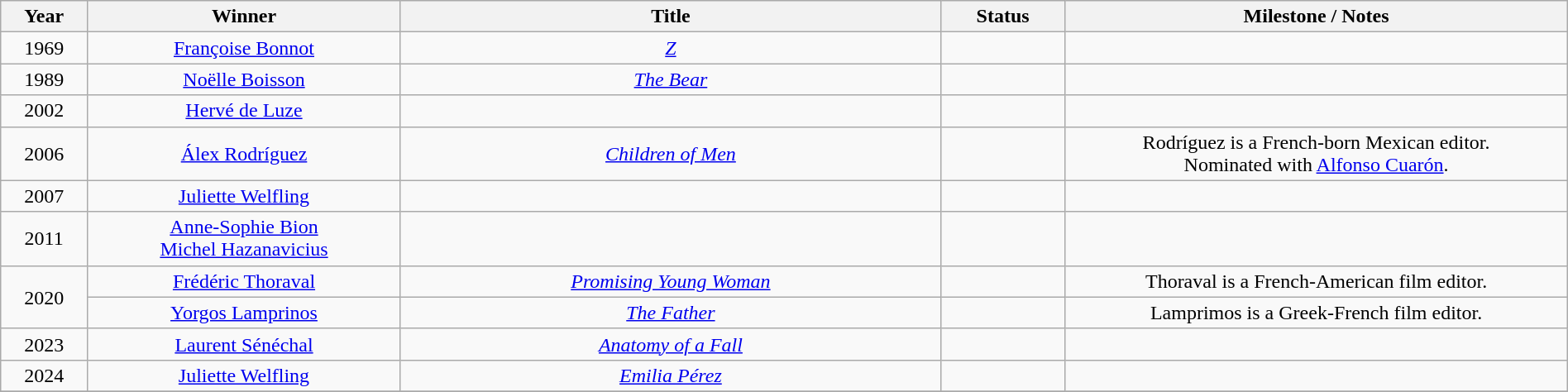<table class="wikitable" style="text-align: center" width="100%" cellpadding="5">
<tr>
<th width="50">Year</th>
<th width="200">Winner</th>
<th width="350">Title</th>
<th width="75">Status</th>
<th width="325">Milestone / Notes</th>
</tr>
<tr>
<td align="center">1969</td>
<td><a href='#'>Françoise Bonnot</a></td>
<td><em><a href='#'>Z</a></em></td>
<td></td>
<td></td>
</tr>
<tr>
<td>1989</td>
<td><a href='#'>Noëlle Boisson</a></td>
<td><a href='#'><em>The Bear</em></a></td>
<td></td>
<td></td>
</tr>
<tr>
<td align="center">2002</td>
<td><a href='#'>Hervé de Luze</a></td>
<td><em></em></td>
<td></td>
<td></td>
</tr>
<tr>
<td align="center">2006</td>
<td><a href='#'>Álex Rodríguez</a></td>
<td><em><a href='#'>Children of Men</a></em></td>
<td></td>
<td>Rodríguez is a French-born Mexican editor.<br>Nominated with <a href='#'>Alfonso Cuarón</a>.</td>
</tr>
<tr>
<td align="center">2007</td>
<td><a href='#'>Juliette Welfling</a></td>
<td><em></em></td>
<td></td>
<td></td>
</tr>
<tr>
<td align="center">2011</td>
<td><a href='#'>Anne-Sophie Bion</a><br><a href='#'>Michel Hazanavicius</a></td>
<td><em></em></td>
<td></td>
<td></td>
</tr>
<tr>
<td rowspan="2">2020</td>
<td><a href='#'>Frédéric Thoraval</a></td>
<td><em><a href='#'>Promising Young Woman</a></em></td>
<td></td>
<td>Thoraval is a French-American film editor.</td>
</tr>
<tr>
<td><a href='#'>Yorgos Lamprinos</a></td>
<td><em><a href='#'>The Father</a></em></td>
<td></td>
<td>Lamprimos is a Greek-French film editor.</td>
</tr>
<tr>
<td align="center">2023</td>
<td><a href='#'>Laurent Sénéchal</a></td>
<td><em><a href='#'>Anatomy of a Fall</a></em></td>
<td></td>
<td></td>
</tr>
<tr>
<td align="center">2024</td>
<td><a href='#'>Juliette Welfling</a></td>
<td><em><a href='#'>Emilia Pérez</a></em></td>
<td></td>
<td></td>
</tr>
<tr>
</tr>
</table>
